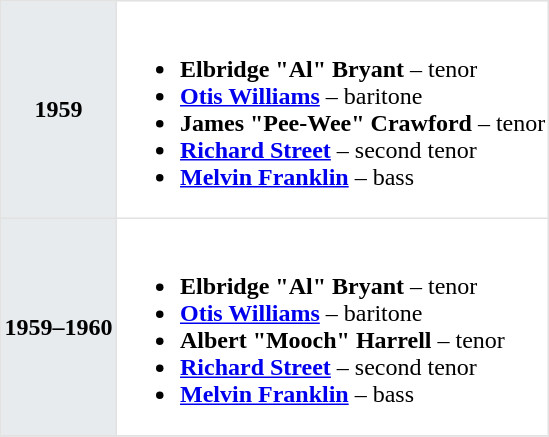<table class="toccolours" border=1 cellpadding=2 cellspacing=2 style="float: width: 375px; margin: 0 0 1em 1em; border-collapse: collapse; border: 1px solid #E2E2E2;">
<tr>
<th bgcolor="#E7EBEE">1959</th>
<td><br><ul><li><strong>Elbridge "Al" Bryant</strong> – tenor</li><li><strong><a href='#'>Otis Williams</a></strong> – baritone</li><li><strong>James "Pee-Wee" Crawford</strong> – tenor</li><li><strong><a href='#'>Richard Street</a></strong> – second tenor</li><li><strong><a href='#'>Melvin Franklin</a></strong> – bass</li></ul></td>
</tr>
<tr>
<th bgcolor="#E7EBEE">1959–1960</th>
<td><br><ul><li><strong>Elbridge "Al" Bryant</strong> – tenor</li><li><strong><a href='#'>Otis Williams</a></strong> – baritone</li><li><strong>Albert "Mooch" Harrell</strong> – tenor</li><li><strong><a href='#'>Richard Street</a></strong> – second tenor</li><li><strong><a href='#'>Melvin Franklin</a></strong> – bass</li></ul></td>
</tr>
<tr>
</tr>
</table>
